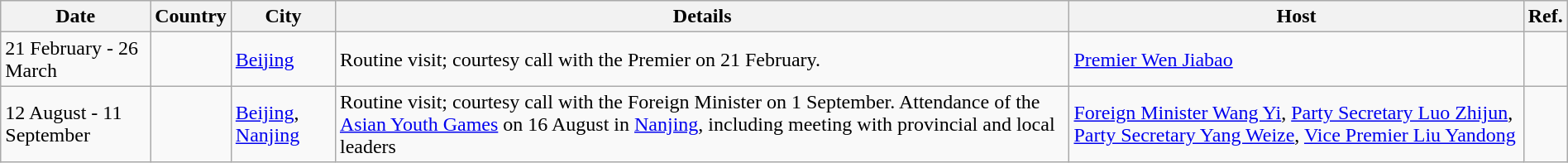<table class="wikitable sortable" border="1" style="margin: 1em auto 1em auto">
<tr>
<th>Date</th>
<th>Country</th>
<th>City</th>
<th>Details</th>
<th>Host</th>
<th>Ref.</th>
</tr>
<tr>
<td>21 February - 26 March</td>
<td></td>
<td><a href='#'>Beijing</a></td>
<td>Routine visit; courtesy call with the Premier on 21 February.</td>
<td><a href='#'>Premier Wen Jiabao</a></td>
<td></td>
</tr>
<tr>
<td>12 August - 11 September</td>
<td></td>
<td><a href='#'>Beijing</a>, <a href='#'>Nanjing</a></td>
<td>Routine visit; courtesy call with the Foreign Minister on 1 September. Attendance of the <a href='#'>Asian Youth Games</a> on 16 August in <a href='#'>Nanjing</a>, including meeting with provincial and local leaders</td>
<td><a href='#'>Foreign Minister Wang Yi</a>, <a href='#'>Party Secretary Luo Zhijun</a>, <a href='#'>Party Secretary Yang Weize</a>, <a href='#'>Vice Premier Liu Yandong</a></td>
<td></td>
</tr>
</table>
